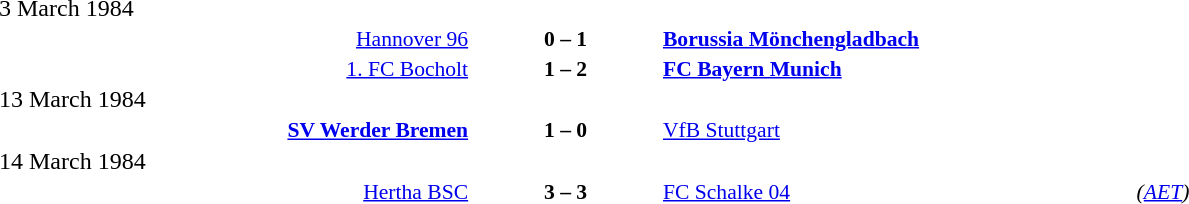<table width=100% cellspacing=1>
<tr>
<th width=25%></th>
<th width=10%></th>
<th width=25%></th>
<th></th>
</tr>
<tr>
<td>3 March 1984</td>
</tr>
<tr style=font-size:90%>
<td align=right><a href='#'>Hannover 96</a></td>
<td align=center><strong>0 – 1</strong></td>
<td><strong><a href='#'>Borussia Mönchengladbach</a></strong></td>
</tr>
<tr style=font-size:90%>
<td align=right><a href='#'>1. FC Bocholt</a></td>
<td align=center><strong>1 – 2</strong></td>
<td><strong><a href='#'>FC Bayern Munich</a></strong></td>
</tr>
<tr>
<td>13 March 1984</td>
</tr>
<tr style=font-size:90%>
<td align=right><strong><a href='#'>SV Werder Bremen</a></strong></td>
<td align=center><strong>1 – 0</strong></td>
<td><a href='#'>VfB Stuttgart</a></td>
</tr>
<tr>
<td>14 March 1984</td>
</tr>
<tr style=font-size:90%>
<td align=right><a href='#'>Hertha BSC</a></td>
<td align=center><strong>3 – 3</strong></td>
<td><a href='#'>FC Schalke 04</a></td>
<td><em>(<a href='#'>AET</a>)</em></td>
</tr>
</table>
